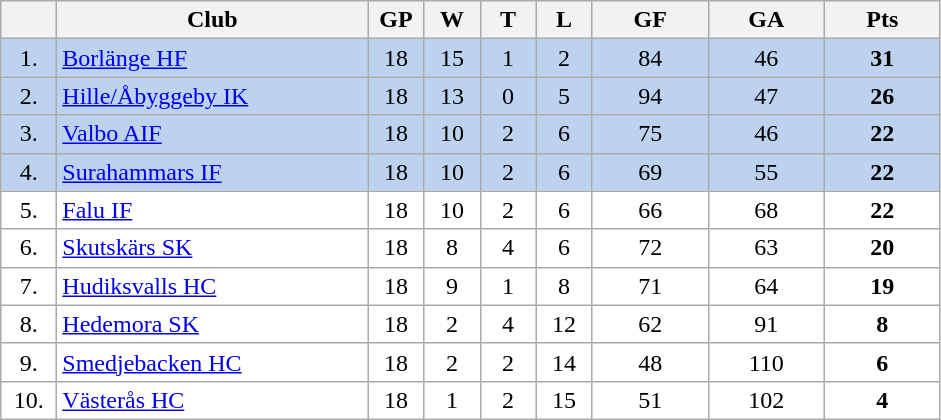<table class="wikitable">
<tr>
<th width="30"></th>
<th width="200">Club</th>
<th width="30">GP</th>
<th width="30">W</th>
<th width="30">T</th>
<th width="30">L</th>
<th width="70">GF</th>
<th width="70">GA</th>
<th width="70">Pts</th>
</tr>
<tr bgcolor="#BCD2EE" align="center">
<td>1.</td>
<td align="left"><a href='#'>Borlänge HF</a></td>
<td>18</td>
<td>15</td>
<td>1</td>
<td>2</td>
<td>84</td>
<td>46</td>
<td><strong>31</strong></td>
</tr>
<tr bgcolor="#BCD2EE" align="center">
<td>2.</td>
<td align="left"><a href='#'>Hille/Åbyggeby IK</a></td>
<td>18</td>
<td>13</td>
<td>0</td>
<td>5</td>
<td>94</td>
<td>47</td>
<td><strong>26</strong></td>
</tr>
<tr bgcolor="#BCD2EE" align="center">
<td>3.</td>
<td align="left"><a href='#'>Valbo AIF</a></td>
<td>18</td>
<td>10</td>
<td>2</td>
<td>6</td>
<td>75</td>
<td>46</td>
<td><strong>22</strong></td>
</tr>
<tr bgcolor="#BCD2EE" align="center">
<td>4.</td>
<td align="left"><a href='#'>Surahammars IF</a></td>
<td>18</td>
<td>10</td>
<td>2</td>
<td>6</td>
<td>69</td>
<td>55</td>
<td><strong>22</strong></td>
</tr>
<tr bgcolor="#FFFFFF" align="center">
<td>5.</td>
<td align="left"><a href='#'>Falu IF</a></td>
<td>18</td>
<td>10</td>
<td>2</td>
<td>6</td>
<td>66</td>
<td>68</td>
<td><strong>22</strong></td>
</tr>
<tr bgcolor="#FFFFFF" align="center">
<td>6.</td>
<td align="left"><a href='#'>Skutskärs SK</a></td>
<td>18</td>
<td>8</td>
<td>4</td>
<td>6</td>
<td>72</td>
<td>63</td>
<td><strong>20</strong></td>
</tr>
<tr bgcolor="#FFFFFF" align="center">
<td>7.</td>
<td align="left"><a href='#'>Hudiksvalls HC</a></td>
<td>18</td>
<td>9</td>
<td>1</td>
<td>8</td>
<td>71</td>
<td>64</td>
<td><strong>19</strong></td>
</tr>
<tr bgcolor="#FFFFFF" align="center">
<td>8.</td>
<td align="left"><a href='#'>Hedemora SK</a></td>
<td>18</td>
<td>2</td>
<td>4</td>
<td>12</td>
<td>62</td>
<td>91</td>
<td><strong>8</strong></td>
</tr>
<tr bgcolor="#FFFFFF" align="center">
<td>9.</td>
<td align="left"><a href='#'>Smedjebacken HC</a></td>
<td>18</td>
<td>2</td>
<td>2</td>
<td>14</td>
<td>48</td>
<td>110</td>
<td><strong>6</strong></td>
</tr>
<tr bgcolor="#FFFFFF" align="center">
<td>10.</td>
<td align="left"><a href='#'>Västerås HC</a></td>
<td>18</td>
<td>1</td>
<td>2</td>
<td>15</td>
<td>51</td>
<td>102</td>
<td><strong>4</strong></td>
</tr>
</table>
